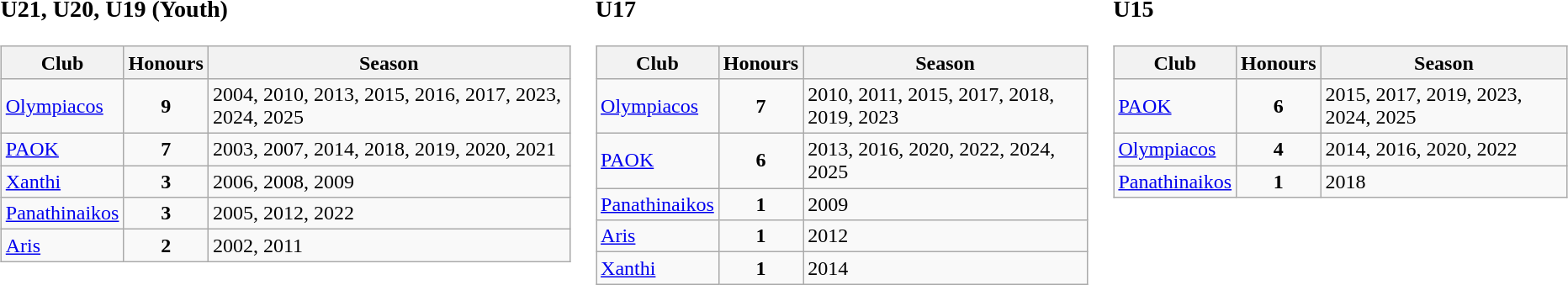<table>
<tr>
<td valign="top"><br><h3>U21, U20, U19 (Youth)</h3><table class="wikitable">
<tr>
<th>Club</th>
<th>Honours</th>
<th>Season</th>
</tr>
<tr>
<td><a href='#'>Olympiacos</a></td>
<td style="text-align:center"><strong>9</strong></td>
<td>2004, 2010, 2013, 2015, 2016, 2017, 2023, 2024, 2025</td>
</tr>
<tr>
<td><a href='#'>PAOK</a></td>
<td style="text-align:center"><strong>7</strong></td>
<td>2003, 2007, 2014, 2018, 2019, 2020, 2021</td>
</tr>
<tr>
<td><a href='#'>Xanthi</a></td>
<td style="text-align:center"><strong>3</strong></td>
<td>2006, 2008, 2009</td>
</tr>
<tr>
<td><a href='#'>Panathinaikos</a></td>
<td style="text-align:center"><strong>3</strong></td>
<td>2005, 2012, 2022</td>
</tr>
<tr style="text-align:left">
<td><a href='#'>Aris</a></td>
<td style="text-align:center"><strong>2</strong></td>
<td>2002, 2011</td>
</tr>
</table>
</td>
<td valign="top"><br><h3>U17</h3><table class="wikitable">
<tr>
<th>Club</th>
<th>Honours</th>
<th>Season</th>
</tr>
<tr>
<td><a href='#'>Olympiacos</a></td>
<td style="text-align:center"><strong>7</strong></td>
<td>2010, 2011, 2015, 2017, 2018, 2019, 2023</td>
</tr>
<tr style="text-align:left">
<td><a href='#'>PAOK</a></td>
<td style="text-align:center"><strong>6</strong></td>
<td>2013, 2016, 2020, 2022, 2024, 2025</td>
</tr>
<tr>
<td><a href='#'>Panathinaikos</a></td>
<td style="text-align:center"><strong>1</strong></td>
<td>2009</td>
</tr>
<tr style="text-align:left">
<td><a href='#'>Aris</a></td>
<td style="text-align:center"><strong>1</strong></td>
<td>2012</td>
</tr>
<tr>
<td><a href='#'>Xanthi</a></td>
<td style="text-align:center"><strong>1</strong></td>
<td>2014</td>
</tr>
</table>
</td>
<td valign="top"><br><h3>U15</h3><table class="wikitable">
<tr>
<th>Club</th>
<th>Honours</th>
<th>Season</th>
</tr>
<tr>
<td><a href='#'>PAOK</a></td>
<td style="text-align:center"><strong>6</strong></td>
<td>2015, 2017, 2019, 2023, 2024, 2025</td>
</tr>
<tr style="text-align:left">
<td><a href='#'>Olympiacos</a></td>
<td style="text-align:center"><strong>4</strong></td>
<td>2014, 2016, 2020, 2022</td>
</tr>
<tr>
<td><a href='#'>Panathinaikos</a></td>
<td style="text-align:center"><strong>1</strong></td>
<td>2018</td>
</tr>
</table>
</td>
</tr>
</table>
